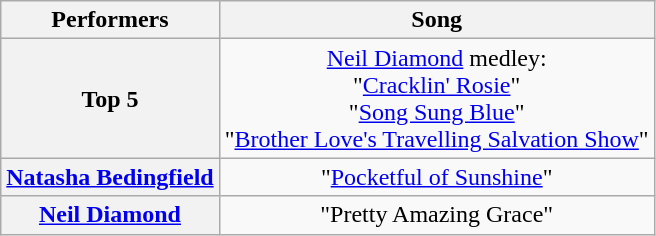<table class="wikitable unsortable" style="text-align:center;">
<tr>
<th scope="col">Performers</th>
<th scope="col">Song</th>
</tr>
<tr>
<th scope="row">Top 5</th>
<td><a href='#'>Neil Diamond</a> medley:<br>"<a href='#'>Cracklin' Rosie</a>"<br>"<a href='#'>Song Sung Blue</a>"<br>"<a href='#'>Brother Love's Travelling Salvation Show</a>"</td>
</tr>
<tr>
<th scope="row"><a href='#'>Natasha Bedingfield</a></th>
<td>"<a href='#'>Pocketful of Sunshine</a>"</td>
</tr>
<tr>
<th scope="row"><a href='#'>Neil Diamond</a></th>
<td>"Pretty Amazing Grace"</td>
</tr>
</table>
